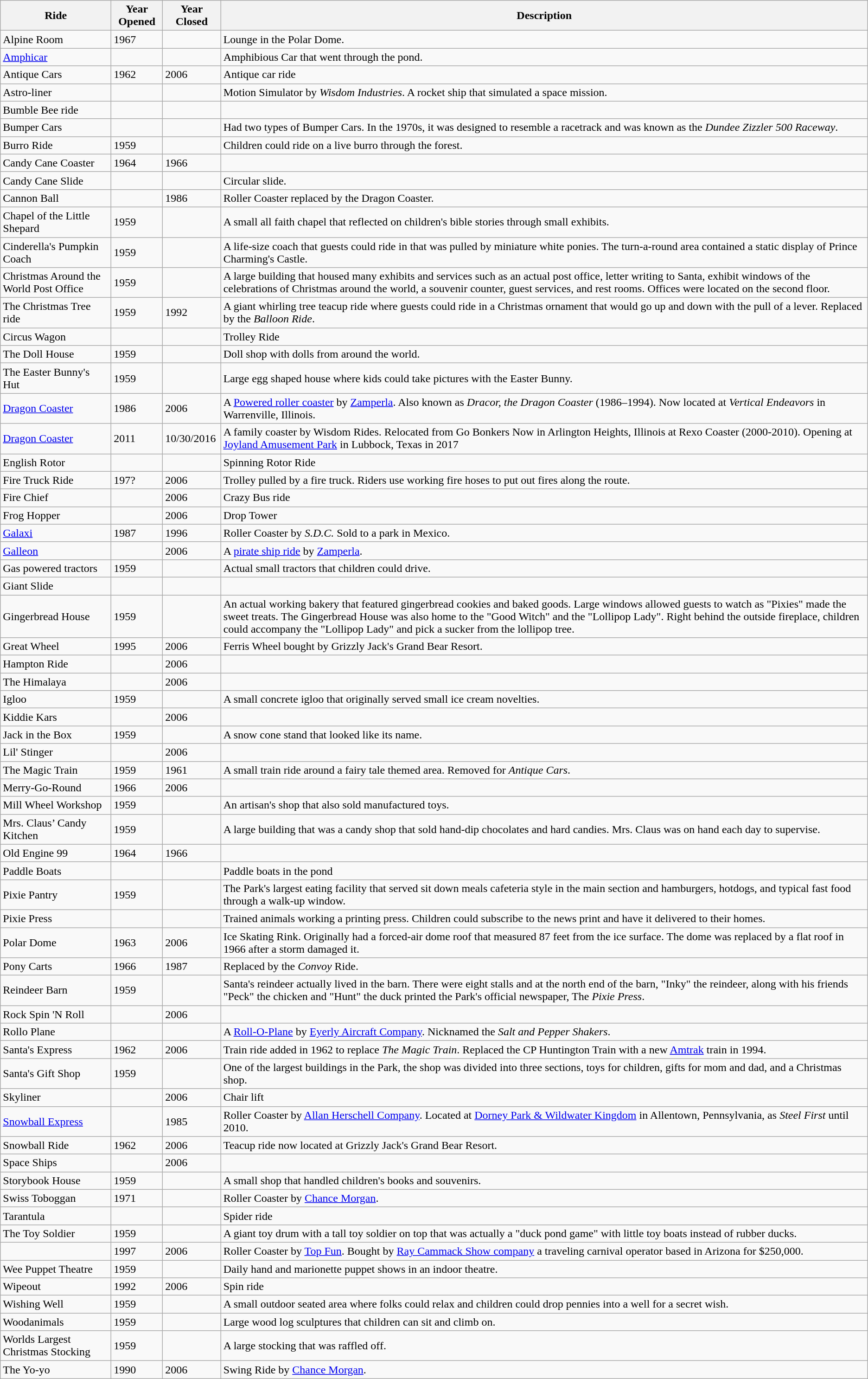<table class="wikitable sortable" border="1">
<tr>
<th>Ride</th>
<th>Year Opened</th>
<th>Year Closed</th>
<th>Description</th>
</tr>
<tr>
<td>Alpine Room</td>
<td>1967</td>
<td></td>
<td>Lounge in the Polar Dome.</td>
</tr>
<tr>
<td><a href='#'>Amphicar</a></td>
<td></td>
<td></td>
<td>Amphibious Car that went through the pond.</td>
</tr>
<tr>
<td>Antique Cars</td>
<td>1962</td>
<td>2006</td>
<td>Antique car ride</td>
</tr>
<tr>
<td>Astro-liner</td>
<td></td>
<td></td>
<td>Motion Simulator by <em>Wisdom Industries</em>. A rocket ship that simulated a space mission.</td>
</tr>
<tr>
<td>Bumble Bee ride</td>
<td></td>
<td></td>
<td></td>
</tr>
<tr>
<td>Bumper Cars</td>
<td></td>
<td></td>
<td>Had two types of Bumper Cars. In the 1970s, it was designed to resemble a racetrack and was known as the <em>Dundee Zizzler 500 Raceway</em>.</td>
</tr>
<tr>
<td>Burro Ride</td>
<td>1959</td>
<td></td>
<td>Children could ride on a live burro through the forest.</td>
</tr>
<tr>
<td>Candy Cane Coaster</td>
<td>1964</td>
<td>1966</td>
<td></td>
</tr>
<tr>
<td>Candy Cane Slide</td>
<td></td>
<td></td>
<td>Circular slide.</td>
</tr>
<tr>
<td>Cannon Ball</td>
<td></td>
<td>1986</td>
<td>Roller Coaster replaced by the Dragon Coaster.</td>
</tr>
<tr>
<td>Chapel of the Little Shepard</td>
<td>1959</td>
<td></td>
<td>A small all faith chapel that reflected on children's bible stories through small exhibits.</td>
</tr>
<tr>
<td>Cinderella's Pumpkin Coach</td>
<td>1959</td>
<td></td>
<td>A life-size coach that guests could ride in that was pulled by miniature white ponies. The turn-a-round area contained a static display of Prince Charming's Castle.</td>
</tr>
<tr>
<td>Christmas Around the World Post Office</td>
<td>1959</td>
<td></td>
<td>A large building that housed many exhibits and services such as an actual post office, letter writing to Santa, exhibit windows of the celebrations of Christmas around the world, a souvenir counter, guest services, and rest rooms. Offices were located on the second floor.</td>
</tr>
<tr>
<td>The Christmas Tree ride</td>
<td>1959</td>
<td>1992</td>
<td>A giant whirling tree teacup ride where guests could ride in a Christmas ornament that would go up and down with the pull of a lever. Replaced by the <em>Balloon Ride</em>.</td>
</tr>
<tr>
<td>Circus Wagon</td>
<td></td>
<td></td>
<td>Trolley Ride</td>
</tr>
<tr>
<td>The Doll House</td>
<td>1959</td>
<td></td>
<td>Doll shop with dolls from around the world.</td>
</tr>
<tr>
<td>The Easter Bunny's Hut</td>
<td>1959</td>
<td></td>
<td>Large egg shaped house where kids could take pictures with the Easter Bunny.</td>
</tr>
<tr>
<td><a href='#'>Dragon Coaster</a></td>
<td>1986</td>
<td>2006</td>
<td>A <a href='#'>Powered roller coaster</a> by <a href='#'>Zamperla</a>. Also known as <em>Dracor, the Dragon Coaster</em> (1986–1994). Now located at <em>Vertical Endeavors</em> in Warrenville, Illinois.</td>
</tr>
<tr>
<td><a href='#'>Dragon Coaster</a></td>
<td>2011</td>
<td>10/30/2016</td>
<td>A family coaster by Wisdom Rides. Relocated from Go Bonkers Now in Arlington Heights, Illinois at Rexo Coaster (2000-2010). Opening at <a href='#'>Joyland Amusement Park</a> in Lubbock, Texas in 2017</td>
</tr>
<tr>
<td>English Rotor</td>
<td></td>
<td></td>
<td>Spinning Rotor Ride</td>
</tr>
<tr>
<td>Fire Truck Ride</td>
<td>197?</td>
<td>2006</td>
<td>Trolley pulled by a fire truck. Riders use working fire hoses to put out fires along the route.</td>
</tr>
<tr>
<td>Fire Chief</td>
<td></td>
<td>2006</td>
<td>Crazy Bus ride</td>
</tr>
<tr>
<td>Frog Hopper</td>
<td></td>
<td>2006</td>
<td>Drop Tower</td>
</tr>
<tr>
<td><a href='#'>Galaxi</a></td>
<td>1987</td>
<td>1996</td>
<td>Roller Coaster by <em>S.D.C.</em>  Sold to a park in Mexico.</td>
</tr>
<tr>
<td><a href='#'>Galleon</a></td>
<td></td>
<td>2006</td>
<td>A <a href='#'>pirate ship ride</a> by <a href='#'>Zamperla</a>.</td>
</tr>
<tr>
<td>Gas powered tractors</td>
<td>1959</td>
<td></td>
<td>Actual small tractors that children could drive.</td>
</tr>
<tr>
<td>Giant Slide</td>
<td></td>
<td></td>
<td></td>
</tr>
<tr>
<td>Gingerbread House</td>
<td>1959</td>
<td></td>
<td>An actual working bakery that featured gingerbread cookies and baked goods. Large windows allowed guests to watch as "Pixies" made the sweet treats. The Gingerbread House was also home to the "Good Witch" and the "Lollipop Lady". Right behind the outside fireplace, children could accompany the "Lollipop Lady" and pick a sucker from the lollipop tree.</td>
</tr>
<tr>
<td>Great Wheel</td>
<td>1995</td>
<td>2006</td>
<td>Ferris Wheel bought by Grizzly Jack's Grand Bear Resort.</td>
</tr>
<tr>
<td>Hampton Ride</td>
<td></td>
<td>2006</td>
<td></td>
</tr>
<tr>
<td>The Himalaya</td>
<td></td>
<td>2006</td>
<td></td>
</tr>
<tr>
<td>Igloo</td>
<td>1959</td>
<td></td>
<td>A small concrete igloo that originally served small ice cream novelties.</td>
</tr>
<tr>
<td>Kiddie Kars</td>
<td></td>
<td>2006</td>
<td></td>
</tr>
<tr>
<td>Jack in the Box</td>
<td>1959</td>
<td></td>
<td>A snow cone stand that looked like its name.</td>
</tr>
<tr>
<td>Lil' Stinger</td>
<td></td>
<td>2006</td>
<td></td>
</tr>
<tr>
<td>The Magic Train</td>
<td>1959</td>
<td>1961</td>
<td>A small train ride around a fairy tale themed area. Removed for <em>Antique Cars</em>.</td>
</tr>
<tr>
<td>Merry-Go-Round</td>
<td>1966</td>
<td>2006</td>
<td></td>
</tr>
<tr>
<td>Mill Wheel Workshop</td>
<td>1959</td>
<td></td>
<td>An artisan's shop that also sold manufactured toys.</td>
</tr>
<tr>
<td>Mrs. Claus’ Candy Kitchen</td>
<td>1959</td>
<td></td>
<td>A large building that was a candy shop that sold hand-dip chocolates and hard candies. Mrs. Claus was on hand each day to supervise.</td>
</tr>
<tr>
<td>Old Engine 99</td>
<td>1964</td>
<td>1966</td>
<td></td>
</tr>
<tr>
<td>Paddle Boats</td>
<td></td>
<td></td>
<td>Paddle boats in the pond</td>
</tr>
<tr>
<td>Pixie Pantry</td>
<td>1959</td>
<td></td>
<td>The Park's largest eating facility that served sit down meals cafeteria style in the main section and hamburgers, hotdogs, and typical fast food through a walk-up window.</td>
</tr>
<tr>
<td>Pixie Press</td>
<td></td>
<td></td>
<td>Trained animals working a printing press. Children could subscribe to the news print and have it delivered to their homes.</td>
</tr>
<tr>
<td>Polar Dome</td>
<td>1963</td>
<td>2006</td>
<td>Ice Skating Rink. Originally had a forced-air dome roof that measured 87 feet from the ice surface. The dome was replaced by a flat roof in 1966 after a storm damaged it.</td>
</tr>
<tr>
<td>Pony Carts</td>
<td>1966</td>
<td>1987</td>
<td>Replaced by the <em>Convoy</em> Ride.</td>
</tr>
<tr>
<td>Reindeer Barn</td>
<td>1959</td>
<td></td>
<td>Santa's reindeer actually lived in the barn. There were eight stalls and at the north end of the barn, "Inky" the reindeer, along with his friends "Peck" the chicken and "Hunt" the duck printed the Park's official newspaper, The <em>Pixie Press</em>.</td>
</tr>
<tr>
<td>Rock Spin 'N Roll</td>
<td></td>
<td>2006</td>
<td></td>
</tr>
<tr>
<td>Rollo Plane</td>
<td></td>
<td></td>
<td>A <a href='#'>Roll-O-Plane</a> by <a href='#'>Eyerly Aircraft Company</a>. Nicknamed the <em>Salt and Pepper Shakers</em>.</td>
</tr>
<tr>
<td>Santa's Express</td>
<td>1962</td>
<td>2006</td>
<td>Train ride added in 1962 to replace <em>The Magic Train</em>. Replaced the CP Huntington Train with a new <a href='#'>Amtrak</a> train in 1994.</td>
</tr>
<tr>
<td>Santa's Gift Shop</td>
<td>1959</td>
<td></td>
<td>One of the largest buildings in the Park, the shop was divided into three sections, toys for children, gifts for mom and dad, and a Christmas shop.</td>
</tr>
<tr>
<td>Skyliner</td>
<td></td>
<td>2006</td>
<td>Chair lift</td>
</tr>
<tr>
<td><a href='#'>Snowball Express</a></td>
<td></td>
<td>1985</td>
<td>Roller Coaster by <a href='#'>Allan Herschell Company</a>. Located at <a href='#'>Dorney Park & Wildwater Kingdom</a> in Allentown, Pennsylvania, as <em>Steel First</em> until 2010.</td>
</tr>
<tr>
<td>Snowball Ride</td>
<td>1962</td>
<td>2006</td>
<td>Teacup ride now located at Grizzly Jack's Grand Bear Resort.</td>
</tr>
<tr>
<td>Space Ships</td>
<td></td>
<td>2006</td>
<td></td>
</tr>
<tr>
<td>Storybook House</td>
<td>1959</td>
<td></td>
<td>A small shop that handled children's books and souvenirs.</td>
</tr>
<tr>
<td>Swiss Toboggan</td>
<td>1971</td>
<td></td>
<td>Roller Coaster by <a href='#'>Chance Morgan</a>.</td>
</tr>
<tr>
<td>Tarantula</td>
<td></td>
<td></td>
<td>Spider ride</td>
</tr>
<tr>
<td>The Toy Soldier</td>
<td>1959</td>
<td></td>
<td>A giant toy drum with a tall toy soldier on top that was actually a "duck pond game" with little toy boats instead of rubber ducks.</td>
</tr>
<tr>
<td> </td>
<td>1997</td>
<td>2006</td>
<td>Roller Coaster by <a href='#'>Top Fun</a>. Bought by <a href='#'>Ray Cammack Show company</a> a traveling carnival operator based in Arizona for $250,000.</td>
</tr>
<tr>
<td>Wee Puppet Theatre</td>
<td>1959</td>
<td></td>
<td>Daily hand and marionette puppet shows in an indoor theatre.</td>
</tr>
<tr>
<td>Wipeout</td>
<td>1992</td>
<td>2006</td>
<td>Spin ride</td>
</tr>
<tr>
<td>Wishing Well</td>
<td>1959</td>
<td></td>
<td>A small outdoor seated area where folks could relax and children could drop pennies into a well for a secret wish.</td>
</tr>
<tr>
<td>Woodanimals</td>
<td>1959</td>
<td></td>
<td>Large wood log sculptures that children can sit and climb on.</td>
</tr>
<tr>
<td>Worlds Largest Christmas Stocking</td>
<td>1959</td>
<td></td>
<td>A large stocking that was raffled off.</td>
</tr>
<tr>
<td>The Yo-yo</td>
<td>1990</td>
<td>2006</td>
<td>Swing Ride by <a href='#'>Chance Morgan</a>.</td>
</tr>
</table>
